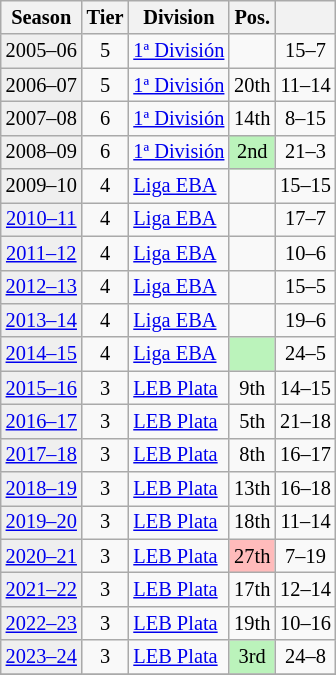<table class="wikitable" style="font-size:85%; text-align:center">
<tr>
<th>Season</th>
<th>Tier</th>
<th>Division</th>
<th>Pos.</th>
<th></th>
</tr>
<tr>
<td bgcolor=#efefef>2005–06</td>
<td>5</td>
<td align=left><a href='#'>1ª División</a></td>
<td></td>
<td>15–7</td>
</tr>
<tr>
<td bgcolor=#efefef>2006–07</td>
<td>5</td>
<td align=left><a href='#'>1ª División</a></td>
<td>20th</td>
<td>11–14</td>
</tr>
<tr>
<td bgcolor=#efefef>2007–08</td>
<td>6</td>
<td align=left><a href='#'>1ª División</a></td>
<td>14th</td>
<td>8–15</td>
</tr>
<tr>
<td bgcolor=#efefef>2008–09</td>
<td>6</td>
<td align=left><a href='#'>1ª División</a></td>
<td bgcolor=#BBF3BB>2nd</td>
<td>21–3</td>
</tr>
<tr>
<td bgcolor=#efefef>2009–10</td>
<td>4</td>
<td align=left><a href='#'>Liga EBA</a></td>
<td></td>
<td>15–15</td>
</tr>
<tr>
<td bgcolor=#efefef><a href='#'>2010–11</a></td>
<td>4</td>
<td align=left><a href='#'>Liga EBA</a></td>
<td></td>
<td>17–7</td>
</tr>
<tr>
<td bgcolor=#efefef><a href='#'>2011–12</a></td>
<td>4</td>
<td align=left><a href='#'>Liga EBA</a></td>
<td></td>
<td>10–6</td>
</tr>
<tr>
<td bgcolor=#efefef><a href='#'>2012–13</a></td>
<td>4</td>
<td align=left><a href='#'>Liga EBA</a></td>
<td></td>
<td>15–5</td>
</tr>
<tr>
<td bgcolor=#efefef><a href='#'>2013–14</a></td>
<td>4</td>
<td align=left><a href='#'>Liga EBA</a></td>
<td></td>
<td>19–6</td>
</tr>
<tr>
<td bgcolor=#efefef><a href='#'>2014–15</a></td>
<td>4</td>
<td align=left><a href='#'>Liga EBA</a></td>
<td bgcolor=#BBF3BB></td>
<td>24–5</td>
</tr>
<tr>
<td bgcolor=#efefef><a href='#'>2015–16</a></td>
<td>3</td>
<td align=left><a href='#'>LEB Plata</a></td>
<td>9th</td>
<td>14–15</td>
</tr>
<tr>
<td bgcolor=#efefef><a href='#'>2016–17</a></td>
<td>3</td>
<td align=left><a href='#'>LEB Plata</a></td>
<td>5th</td>
<td>21–18</td>
</tr>
<tr>
<td bgcolor=#efefef><a href='#'>2017–18</a></td>
<td>3</td>
<td align=left><a href='#'>LEB Plata</a></td>
<td>8th</td>
<td>16–17</td>
</tr>
<tr>
<td bgcolor=#efefef><a href='#'>2018–19</a></td>
<td>3</td>
<td align=left><a href='#'>LEB Plata</a></td>
<td>13th</td>
<td>16–18</td>
</tr>
<tr>
<td bgcolor=#efefef><a href='#'>2019–20</a></td>
<td>3</td>
<td align=left><a href='#'>LEB Plata</a></td>
<td>18th</td>
<td>11–14</td>
</tr>
<tr>
<td bgcolor=#efefef><a href='#'>2020–21</a></td>
<td>3</td>
<td align=left><a href='#'>LEB Plata</a></td>
<td bgcolor=#FFBBBB>27th</td>
<td>7–19</td>
</tr>
<tr>
<td bgcolor=#efefef><a href='#'>2021–22</a></td>
<td>3</td>
<td align=left><a href='#'>LEB Plata</a></td>
<td>17th</td>
<td>12–14</td>
</tr>
<tr>
<td bgcolor=#efefef><a href='#'>2022–23</a></td>
<td>3</td>
<td align=left><a href='#'>LEB Plata</a></td>
<td>19th</td>
<td>10–16</td>
</tr>
<tr>
<td bgcolor=#efefef><a href='#'>2023–24</a></td>
<td>3</td>
<td align=left><a href='#'>LEB Plata</a></td>
<td bgcolor=#BBF3BB>3rd</td>
<td>24–8</td>
</tr>
<tr>
</tr>
</table>
